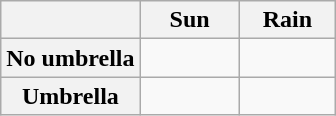<table class="wikitable" align="left">
<tr>
<th></th>
<th>    Sun    </th>
<th>   Rain   </th>
</tr>
<tr>
<th>No umbrella</th>
<td></td>
<td></td>
</tr>
<tr>
<th>Umbrella</th>
<td></td>
<td></td>
</tr>
</table>
